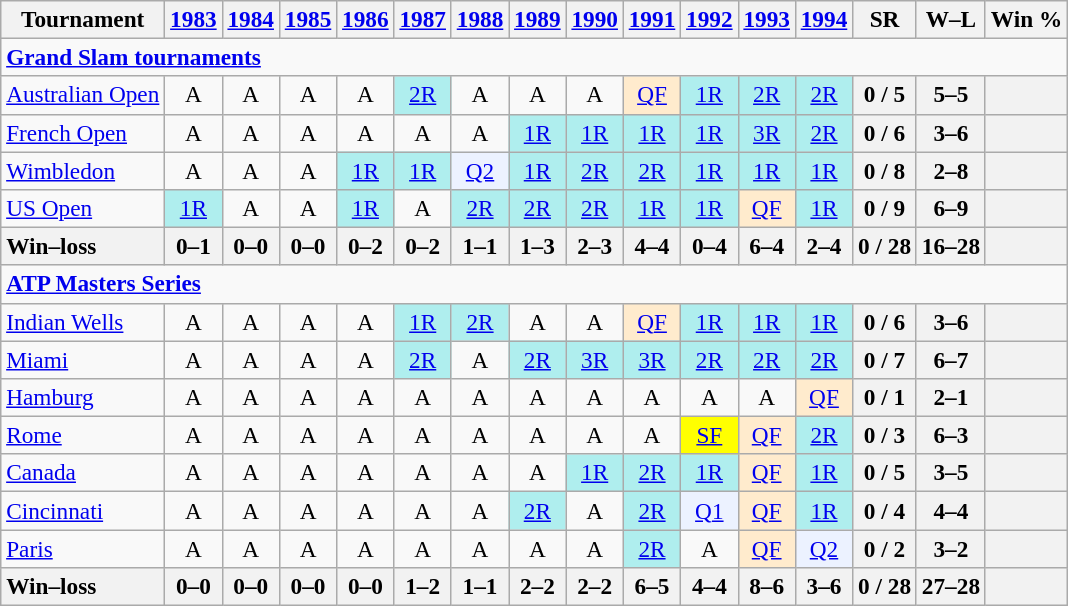<table class=wikitable style=text-align:center;font-size:97%>
<tr>
<th>Tournament</th>
<th><a href='#'>1983</a></th>
<th><a href='#'>1984</a></th>
<th><a href='#'>1985</a></th>
<th><a href='#'>1986</a></th>
<th><a href='#'>1987</a></th>
<th><a href='#'>1988</a></th>
<th><a href='#'>1989</a></th>
<th><a href='#'>1990</a></th>
<th><a href='#'>1991</a></th>
<th><a href='#'>1992</a></th>
<th><a href='#'>1993</a></th>
<th><a href='#'>1994</a></th>
<th>SR</th>
<th>W–L</th>
<th>Win %</th>
</tr>
<tr>
<td colspan=23 align=left><strong><a href='#'>Grand Slam tournaments</a></strong></td>
</tr>
<tr>
<td align=left><a href='#'>Australian Open</a></td>
<td>A</td>
<td>A</td>
<td>A</td>
<td>A</td>
<td bgcolor=afeeee><a href='#'>2R</a></td>
<td>A</td>
<td>A</td>
<td>A</td>
<td bgcolor=ffebcd><a href='#'>QF</a></td>
<td bgcolor=afeeee><a href='#'>1R</a></td>
<td bgcolor=afeeee><a href='#'>2R</a></td>
<td bgcolor=afeeee><a href='#'>2R</a></td>
<th>0 / 5</th>
<th>5–5</th>
<th></th>
</tr>
<tr>
<td align=left><a href='#'>French Open</a></td>
<td>A</td>
<td>A</td>
<td>A</td>
<td>A</td>
<td>A</td>
<td>A</td>
<td bgcolor=afeeee><a href='#'>1R</a></td>
<td bgcolor=afeeee><a href='#'>1R</a></td>
<td bgcolor=afeeee><a href='#'>1R</a></td>
<td bgcolor=afeeee><a href='#'>1R</a></td>
<td bgcolor=afeeee><a href='#'>3R</a></td>
<td bgcolor=afeeee><a href='#'>2R</a></td>
<th>0 / 6</th>
<th>3–6</th>
<th></th>
</tr>
<tr>
<td align=left><a href='#'>Wimbledon</a></td>
<td>A</td>
<td>A</td>
<td>A</td>
<td bgcolor=afeeee><a href='#'>1R</a></td>
<td bgcolor=afeeee><a href='#'>1R</a></td>
<td bgcolor=ecf2ff><a href='#'>Q2</a></td>
<td bgcolor=afeeee><a href='#'>1R</a></td>
<td bgcolor=afeeee><a href='#'>2R</a></td>
<td bgcolor=afeeee><a href='#'>2R</a></td>
<td bgcolor=afeeee><a href='#'>1R</a></td>
<td bgcolor=afeeee><a href='#'>1R</a></td>
<td bgcolor=afeeee><a href='#'>1R</a></td>
<th>0 / 8</th>
<th>2–8</th>
<th></th>
</tr>
<tr>
<td align=left><a href='#'>US Open</a></td>
<td bgcolor=afeeee><a href='#'>1R</a></td>
<td>A</td>
<td>A</td>
<td bgcolor=afeeee><a href='#'>1R</a></td>
<td>A</td>
<td bgcolor=afeeee><a href='#'>2R</a></td>
<td bgcolor=afeeee><a href='#'>2R</a></td>
<td bgcolor=afeeee><a href='#'>2R</a></td>
<td bgcolor=afeeee><a href='#'>1R</a></td>
<td bgcolor=afeeee><a href='#'>1R</a></td>
<td bgcolor=ffebcd><a href='#'>QF</a></td>
<td bgcolor=afeeee><a href='#'>1R</a></td>
<th>0 / 9</th>
<th>6–9</th>
<th></th>
</tr>
<tr>
<th style=text-align:left>Win–loss</th>
<th>0–1</th>
<th>0–0</th>
<th>0–0</th>
<th>0–2</th>
<th>0–2</th>
<th>1–1</th>
<th>1–3</th>
<th>2–3</th>
<th>4–4</th>
<th>0–4</th>
<th>6–4</th>
<th>2–4</th>
<th>0 / 28</th>
<th>16–28</th>
<th></th>
</tr>
<tr>
<td colspan=23 align=left><strong><a href='#'>ATP Masters Series</a></strong></td>
</tr>
<tr>
<td align=left><a href='#'>Indian Wells</a></td>
<td>A</td>
<td>A</td>
<td>A</td>
<td>A</td>
<td bgcolor=afeeee><a href='#'>1R</a></td>
<td bgcolor=afeeee><a href='#'>2R</a></td>
<td>A</td>
<td>A</td>
<td bgcolor=ffebcd><a href='#'>QF</a></td>
<td bgcolor=afeeee><a href='#'>1R</a></td>
<td bgcolor=afeeee><a href='#'>1R</a></td>
<td bgcolor=afeeee><a href='#'>1R</a></td>
<th>0 / 6</th>
<th>3–6</th>
<th></th>
</tr>
<tr>
<td align=left><a href='#'>Miami</a></td>
<td>A</td>
<td>A</td>
<td>A</td>
<td>A</td>
<td bgcolor=afeeee><a href='#'>2R</a></td>
<td>A</td>
<td bgcolor=afeeee><a href='#'>2R</a></td>
<td bgcolor=afeeee><a href='#'>3R</a></td>
<td bgcolor=afeeee><a href='#'>3R</a></td>
<td bgcolor=afeeee><a href='#'>2R</a></td>
<td bgcolor=afeeee><a href='#'>2R</a></td>
<td bgcolor=afeeee><a href='#'>2R</a></td>
<th>0 / 7</th>
<th>6–7</th>
<th></th>
</tr>
<tr>
<td align=left><a href='#'>Hamburg</a></td>
<td>A</td>
<td>A</td>
<td>A</td>
<td>A</td>
<td>A</td>
<td>A</td>
<td>A</td>
<td>A</td>
<td>A</td>
<td>A</td>
<td>A</td>
<td bgcolor=ffebcd><a href='#'>QF</a></td>
<th>0 / 1</th>
<th>2–1</th>
<th></th>
</tr>
<tr>
<td align=left><a href='#'>Rome</a></td>
<td>A</td>
<td>A</td>
<td>A</td>
<td>A</td>
<td>A</td>
<td>A</td>
<td>A</td>
<td>A</td>
<td>A</td>
<td bgcolor=yellow><a href='#'>SF</a></td>
<td bgcolor=ffebcd><a href='#'>QF</a></td>
<td bgcolor=afeeee><a href='#'>2R</a></td>
<th>0 / 3</th>
<th>6–3</th>
<th></th>
</tr>
<tr>
<td align=left><a href='#'>Canada</a></td>
<td>A</td>
<td>A</td>
<td>A</td>
<td>A</td>
<td>A</td>
<td>A</td>
<td>A</td>
<td bgcolor=afeeee><a href='#'>1R</a></td>
<td bgcolor=afeeee><a href='#'>2R</a></td>
<td bgcolor=afeeee><a href='#'>1R</a></td>
<td bgcolor=ffebcd><a href='#'>QF</a></td>
<td bgcolor=afeeee><a href='#'>1R</a></td>
<th>0 / 5</th>
<th>3–5</th>
<th></th>
</tr>
<tr>
<td align=left><a href='#'>Cincinnati</a></td>
<td>A</td>
<td>A</td>
<td>A</td>
<td>A</td>
<td>A</td>
<td>A</td>
<td bgcolor=afeeee><a href='#'>2R</a></td>
<td>A</td>
<td bgcolor=afeeee><a href='#'>2R</a></td>
<td bgcolor=ecf2ff><a href='#'>Q1</a></td>
<td bgcolor=ffebcd><a href='#'>QF</a></td>
<td bgcolor=afeeee><a href='#'>1R</a></td>
<th>0 / 4</th>
<th>4–4</th>
<th></th>
</tr>
<tr>
<td align=left><a href='#'>Paris</a></td>
<td>A</td>
<td>A</td>
<td>A</td>
<td>A</td>
<td>A</td>
<td>A</td>
<td>A</td>
<td>A</td>
<td bgcolor=afeeee><a href='#'>2R</a></td>
<td>A</td>
<td bgcolor=ffebcd><a href='#'>QF</a></td>
<td bgcolor=ecf2ff><a href='#'>Q2</a></td>
<th>0 / 2</th>
<th>3–2</th>
<th></th>
</tr>
<tr>
<th style=text-align:left>Win–loss</th>
<th>0–0</th>
<th>0–0</th>
<th>0–0</th>
<th>0–0</th>
<th>1–2</th>
<th>1–1</th>
<th>2–2</th>
<th>2–2</th>
<th>6–5</th>
<th>4–4</th>
<th>8–6</th>
<th>3–6</th>
<th>0 / 28</th>
<th>27–28</th>
<th></th>
</tr>
</table>
